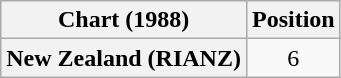<table class="wikitable plainrowheaders" style="text-align:center">
<tr>
<th scope="col">Chart (1988)</th>
<th scope="col">Position</th>
</tr>
<tr>
<th scope="row">New Zealand (RIANZ)</th>
<td>6</td>
</tr>
</table>
